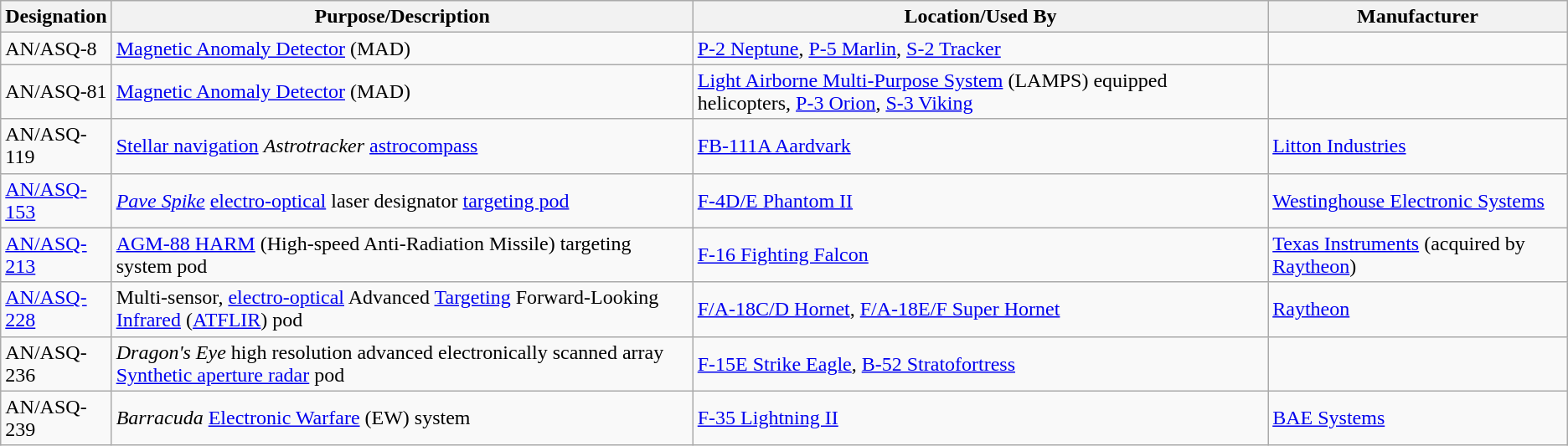<table class="wikitable sortable">
<tr>
<th scope="col">Designation</th>
<th scope="col" style="width: 500px;">Purpose/Description</th>
<th scope="col" style="width: 500px;">Location/Used By</th>
<th scope="col" style="width: 250px;">Manufacturer</th>
</tr>
<tr>
<td>AN/ASQ-8</td>
<td><a href='#'>Magnetic Anomaly Detector</a> (MAD)</td>
<td><a href='#'>P-2 Neptune</a>, <a href='#'>P-5 Marlin</a>, <a href='#'>S-2 Tracker</a></td>
<td></td>
</tr>
<tr>
<td>AN/ASQ-81</td>
<td><a href='#'>Magnetic Anomaly Detector</a> (MAD)</td>
<td><a href='#'>Light Airborne Multi-Purpose System</a> (LAMPS) equipped helicopters, <a href='#'>P-3 Orion</a>, <a href='#'>S-3 Viking</a></td>
<td></td>
</tr>
<tr>
<td>AN/ASQ-119</td>
<td><a href='#'>Stellar navigation</a> <em>Astrotracker</em> <a href='#'>astrocompass</a></td>
<td><a href='#'>FB-111A Aardvark</a></td>
<td><a href='#'>Litton Industries</a></td>
</tr>
<tr>
<td><a href='#'>AN/ASQ-153</a></td>
<td><em><a href='#'>Pave Spike</a></em> <a href='#'>electro-optical</a> laser designator <a href='#'>targeting pod</a></td>
<td><a href='#'>F-4D/E Phantom II</a></td>
<td><a href='#'>Westinghouse Electronic Systems</a></td>
</tr>
<tr>
<td><a href='#'>AN/ASQ-213</a></td>
<td><a href='#'>AGM-88 HARM</a> (High-speed Anti-Radiation Missile) targeting system pod</td>
<td><a href='#'>F-16 Fighting Falcon</a></td>
<td><a href='#'>Texas Instruments</a> (acquired by <a href='#'>Raytheon</a>)</td>
</tr>
<tr>
<td><a href='#'>AN/ASQ-228</a></td>
<td>Multi-sensor, <a href='#'>electro-optical</a> Advanced <a href='#'>Targeting</a> Forward-Looking <a href='#'>Infrared</a> (<a href='#'>ATFLIR</a>) pod</td>
<td><a href='#'>F/A-18C/D Hornet</a>, <a href='#'>F/A-18E/F Super Hornet</a></td>
<td><a href='#'>Raytheon</a></td>
</tr>
<tr>
<td>AN/ASQ-236</td>
<td><em>Dragon's Eye</em> high resolution advanced electronically scanned array <a href='#'>Synthetic aperture radar</a> pod</td>
<td><a href='#'>F-15E Strike Eagle</a>, <a href='#'>B-52 Stratofortress</a></td>
<td></td>
</tr>
<tr>
<td>AN/ASQ-239</td>
<td><em>Barracuda</em> <a href='#'>Electronic Warfare</a> (EW) system</td>
<td><a href='#'>F-35 Lightning II</a></td>
<td><a href='#'>BAE Systems</a></td>
</tr>
</table>
